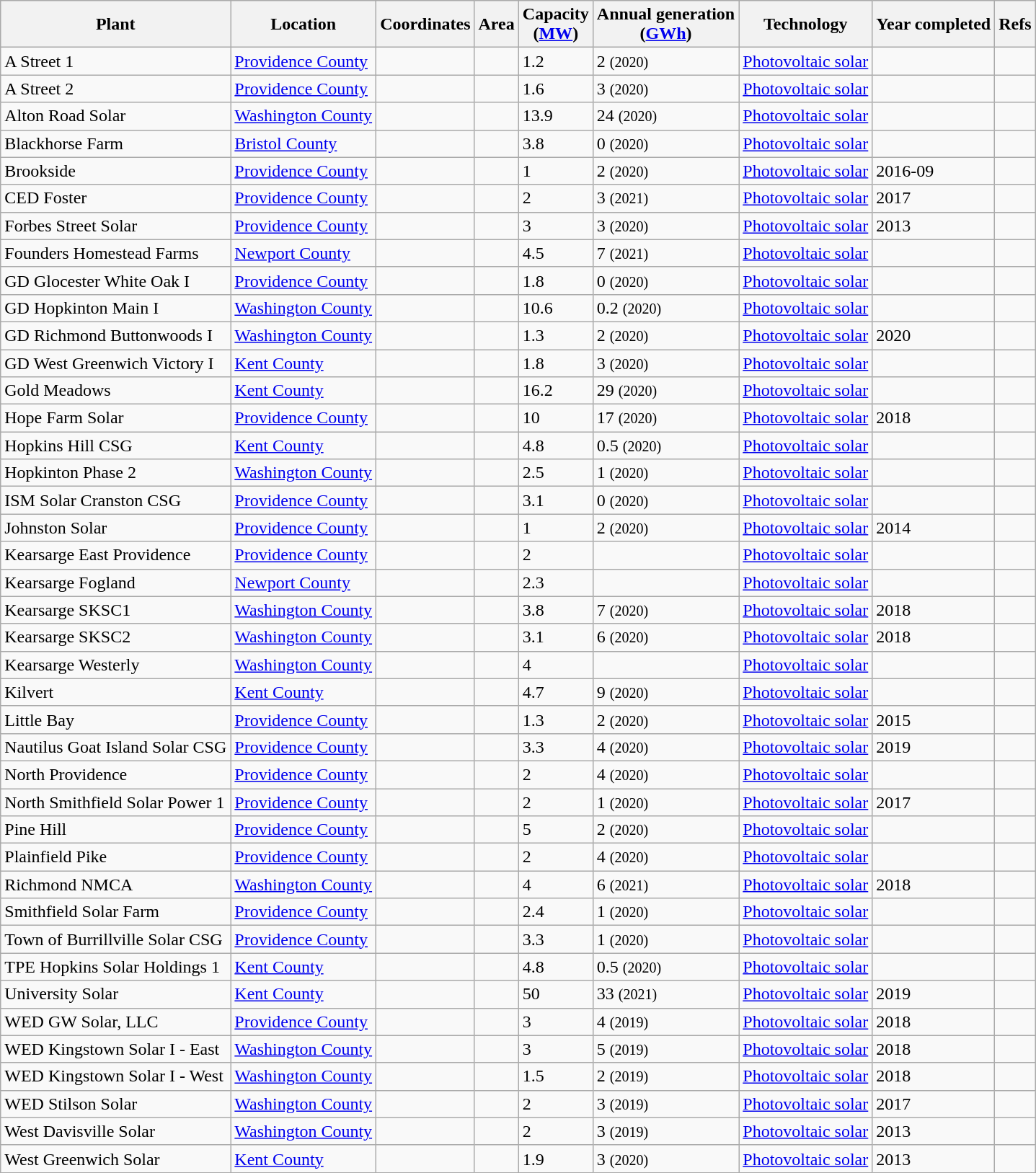<table class="wikitable sortable">
<tr>
<th>Plant</th>
<th>Location</th>
<th>Coordinates</th>
<th data-sort-type="number">Area</th>
<th data-sort-type="number">Capacity<br>(<a href='#'>MW</a>)</th>
<th>Annual generation<br>(<a href='#'>GWh</a>)</th>
<th>Technology</th>
<th>Year completed</th>
<th>Refs</th>
</tr>
<tr>
<td>A Street 1</td>
<td><a href='#'>Providence County</a></td>
<td></td>
<td></td>
<td>1.2</td>
<td>2 <small>(2020)</small></td>
<td><a href='#'>Photovoltaic solar</a></td>
<td></td>
<td></td>
</tr>
<tr>
<td>A Street 2</td>
<td><a href='#'>Providence County</a></td>
<td></td>
<td></td>
<td>1.6</td>
<td>3 <small>(2020)</small></td>
<td><a href='#'>Photovoltaic solar</a></td>
<td></td>
<td></td>
</tr>
<tr>
<td>Alton Road Solar</td>
<td><a href='#'>Washington County</a></td>
<td></td>
<td></td>
<td>13.9</td>
<td>24 <small>(2020)</small></td>
<td><a href='#'>Photovoltaic solar</a></td>
<td></td>
<td></td>
</tr>
<tr>
<td>Blackhorse Farm</td>
<td><a href='#'>Bristol County</a></td>
<td></td>
<td></td>
<td>3.8</td>
<td>0 <small>(2020)</small></td>
<td><a href='#'>Photovoltaic solar</a></td>
<td></td>
<td></td>
</tr>
<tr>
<td>Brookside</td>
<td><a href='#'>Providence County</a></td>
<td></td>
<td></td>
<td>1</td>
<td>2 <small>(2020)</small></td>
<td><a href='#'>Photovoltaic solar</a></td>
<td>2016-09</td>
<td></td>
</tr>
<tr>
<td>CED Foster</td>
<td><a href='#'>Providence County</a></td>
<td></td>
<td></td>
<td>2</td>
<td>3 <small>(2021)</small></td>
<td><a href='#'>Photovoltaic solar</a></td>
<td>2017</td>
<td></td>
</tr>
<tr>
<td>Forbes Street Solar</td>
<td><a href='#'>Providence County</a></td>
<td></td>
<td></td>
<td>3</td>
<td>3 <small>(2020)</small></td>
<td><a href='#'>Photovoltaic solar</a></td>
<td>2013</td>
<td></td>
</tr>
<tr>
<td>Founders Homestead Farms</td>
<td><a href='#'>Newport County</a></td>
<td></td>
<td></td>
<td>4.5</td>
<td>7 <small>(2021)</small></td>
<td><a href='#'>Photovoltaic solar</a></td>
<td></td>
<td></td>
</tr>
<tr>
<td>GD Glocester White Oak I</td>
<td><a href='#'>Providence County</a></td>
<td></td>
<td></td>
<td>1.8</td>
<td>0 <small>(2020)</small></td>
<td><a href='#'>Photovoltaic solar</a></td>
<td></td>
<td></td>
</tr>
<tr>
<td>GD Hopkinton Main I</td>
<td><a href='#'>Washington County</a></td>
<td></td>
<td></td>
<td>10.6</td>
<td>0.2 <small>(2020)</small></td>
<td><a href='#'>Photovoltaic solar</a></td>
<td></td>
<td></td>
</tr>
<tr>
<td>GD Richmond Buttonwoods I</td>
<td><a href='#'>Washington County</a></td>
<td></td>
<td></td>
<td>1.3</td>
<td>2 <small>(2020)</small></td>
<td><a href='#'>Photovoltaic solar</a></td>
<td>2020</td>
<td></td>
</tr>
<tr>
<td>GD West Greenwich Victory I</td>
<td><a href='#'>Kent County</a></td>
<td></td>
<td></td>
<td>1.8</td>
<td>3 <small>(2020)</small></td>
<td><a href='#'>Photovoltaic solar</a></td>
<td></td>
<td></td>
</tr>
<tr>
<td>Gold Meadows</td>
<td><a href='#'>Kent County</a></td>
<td></td>
<td></td>
<td>16.2</td>
<td>29 <small>(2020)</small></td>
<td><a href='#'>Photovoltaic solar</a></td>
<td></td>
<td></td>
</tr>
<tr>
<td>Hope Farm Solar</td>
<td><a href='#'>Providence County</a></td>
<td></td>
<td></td>
<td>10</td>
<td>17 <small>(2020)</small></td>
<td><a href='#'>Photovoltaic solar</a></td>
<td>2018</td>
<td></td>
</tr>
<tr>
<td>Hopkins Hill CSG</td>
<td><a href='#'>Kent County</a></td>
<td></td>
<td></td>
<td>4.8</td>
<td>0.5 <small>(2020)</small></td>
<td><a href='#'>Photovoltaic solar</a></td>
<td></td>
<td></td>
</tr>
<tr>
<td>Hopkinton Phase 2</td>
<td><a href='#'>Washington County</a></td>
<td></td>
<td></td>
<td>2.5</td>
<td>1 <small>(2020)</small></td>
<td><a href='#'>Photovoltaic solar</a></td>
<td></td>
<td></td>
</tr>
<tr>
<td>ISM Solar Cranston CSG</td>
<td><a href='#'>Providence County</a></td>
<td></td>
<td></td>
<td>3.1</td>
<td>0 <small>(2020)</small></td>
<td><a href='#'>Photovoltaic solar</a></td>
<td></td>
<td></td>
</tr>
<tr>
<td>Johnston Solar</td>
<td><a href='#'>Providence County</a></td>
<td></td>
<td></td>
<td>1</td>
<td>2 <small>(2020)</small></td>
<td><a href='#'>Photovoltaic solar</a></td>
<td>2014</td>
<td></td>
</tr>
<tr>
<td>Kearsarge East Providence</td>
<td><a href='#'>Providence County</a></td>
<td></td>
<td></td>
<td>2</td>
<td></td>
<td><a href='#'>Photovoltaic solar</a></td>
<td></td>
<td></td>
</tr>
<tr>
<td>Kearsarge Fogland</td>
<td><a href='#'>Newport County</a></td>
<td></td>
<td></td>
<td>2.3</td>
<td></td>
<td><a href='#'>Photovoltaic solar</a></td>
<td></td>
<td></td>
</tr>
<tr>
<td>Kearsarge SKSC1</td>
<td><a href='#'>Washington County</a></td>
<td></td>
<td></td>
<td>3.8</td>
<td>7 <small>(2020)</small></td>
<td><a href='#'>Photovoltaic solar</a></td>
<td>2018</td>
<td></td>
</tr>
<tr>
<td>Kearsarge SKSC2</td>
<td><a href='#'>Washington County</a></td>
<td></td>
<td></td>
<td>3.1</td>
<td>6 <small>(2020)</small></td>
<td><a href='#'>Photovoltaic solar</a></td>
<td>2018</td>
<td></td>
</tr>
<tr>
<td>Kearsarge Westerly</td>
<td><a href='#'>Washington County</a></td>
<td></td>
<td></td>
<td>4</td>
<td></td>
<td><a href='#'>Photovoltaic solar</a></td>
<td></td>
<td></td>
</tr>
<tr>
<td>Kilvert</td>
<td><a href='#'>Kent County</a></td>
<td></td>
<td></td>
<td>4.7</td>
<td>9 <small>(2020)</small></td>
<td><a href='#'>Photovoltaic solar</a></td>
<td></td>
<td></td>
</tr>
<tr>
<td>Little Bay</td>
<td><a href='#'>Providence County</a></td>
<td></td>
<td></td>
<td>1.3</td>
<td>2 <small>(2020)</small></td>
<td><a href='#'>Photovoltaic solar</a></td>
<td>2015</td>
<td></td>
</tr>
<tr>
<td>Nautilus Goat Island Solar CSG</td>
<td><a href='#'>Providence County</a></td>
<td></td>
<td></td>
<td>3.3</td>
<td>4 <small>(2020)</small></td>
<td><a href='#'>Photovoltaic solar</a></td>
<td>2019</td>
<td></td>
</tr>
<tr>
<td>North Providence</td>
<td><a href='#'>Providence County</a></td>
<td></td>
<td></td>
<td>2</td>
<td>4 <small>(2020)</small></td>
<td><a href='#'>Photovoltaic solar</a></td>
<td></td>
<td></td>
</tr>
<tr>
<td>North Smithfield Solar Power 1</td>
<td><a href='#'>Providence County</a></td>
<td></td>
<td></td>
<td>2</td>
<td>1 <small>(2020)</small></td>
<td><a href='#'>Photovoltaic solar</a></td>
<td>2017</td>
<td></td>
</tr>
<tr>
<td>Pine Hill</td>
<td><a href='#'>Providence County</a></td>
<td></td>
<td></td>
<td>5</td>
<td>2 <small>(2020)</small></td>
<td><a href='#'>Photovoltaic solar</a></td>
<td></td>
<td></td>
</tr>
<tr>
<td>Plainfield Pike</td>
<td><a href='#'>Providence County</a></td>
<td></td>
<td></td>
<td>2</td>
<td>4 <small>(2020)</small></td>
<td><a href='#'>Photovoltaic solar</a></td>
<td></td>
<td></td>
</tr>
<tr>
<td>Richmond NMCA</td>
<td><a href='#'>Washington County</a></td>
<td></td>
<td></td>
<td>4</td>
<td>6 <small>(2021)</small></td>
<td><a href='#'>Photovoltaic solar</a></td>
<td>2018</td>
<td></td>
</tr>
<tr>
<td>Smithfield Solar Farm</td>
<td><a href='#'>Providence County</a></td>
<td></td>
<td></td>
<td>2.4</td>
<td>1 <small>(2020)</small></td>
<td><a href='#'>Photovoltaic solar</a></td>
<td></td>
<td></td>
</tr>
<tr>
<td>Town of Burrillville Solar CSG</td>
<td><a href='#'>Providence County</a></td>
<td></td>
<td></td>
<td>3.3</td>
<td>1 <small>(2020)</small></td>
<td><a href='#'>Photovoltaic solar</a></td>
<td></td>
<td></td>
</tr>
<tr>
<td>TPE Hopkins Solar Holdings 1</td>
<td><a href='#'>Kent County</a></td>
<td></td>
<td></td>
<td>4.8</td>
<td>0.5 <small>(2020)</small></td>
<td><a href='#'>Photovoltaic solar</a></td>
<td></td>
<td></td>
</tr>
<tr>
<td>University Solar</td>
<td><a href='#'>Kent County</a></td>
<td></td>
<td></td>
<td>50</td>
<td>33 <small>(2021)</small></td>
<td><a href='#'>Photovoltaic solar</a></td>
<td>2019</td>
<td></td>
</tr>
<tr>
<td>WED GW Solar, LLC</td>
<td><a href='#'>Providence County</a></td>
<td></td>
<td></td>
<td>3</td>
<td>4 <small>(2019)</small></td>
<td><a href='#'>Photovoltaic solar</a></td>
<td>2018</td>
<td></td>
</tr>
<tr>
<td>WED Kingstown Solar I - East</td>
<td><a href='#'>Washington County</a></td>
<td></td>
<td></td>
<td>3</td>
<td>5 <small>(2019)</small></td>
<td><a href='#'>Photovoltaic solar</a></td>
<td>2018</td>
<td></td>
</tr>
<tr>
<td>WED Kingstown Solar I - West</td>
<td><a href='#'>Washington County</a></td>
<td></td>
<td></td>
<td>1.5</td>
<td>2 <small>(2019)</small></td>
<td><a href='#'>Photovoltaic solar</a></td>
<td>2018</td>
<td></td>
</tr>
<tr>
<td>WED Stilson Solar</td>
<td><a href='#'>Washington County</a></td>
<td></td>
<td></td>
<td>2</td>
<td>3 <small>(2019)</small></td>
<td><a href='#'>Photovoltaic solar</a></td>
<td>2017</td>
<td></td>
</tr>
<tr>
<td>West Davisville Solar</td>
<td><a href='#'>Washington County</a></td>
<td></td>
<td></td>
<td>2</td>
<td>3 <small>(2019)</small></td>
<td><a href='#'>Photovoltaic solar</a></td>
<td>2013</td>
<td></td>
</tr>
<tr>
<td>West Greenwich Solar</td>
<td><a href='#'>Kent County</a></td>
<td></td>
<td></td>
<td>1.9</td>
<td>3 <small>(2020)</small></td>
<td><a href='#'>Photovoltaic solar</a></td>
<td>2013</td>
<td></td>
</tr>
</table>
